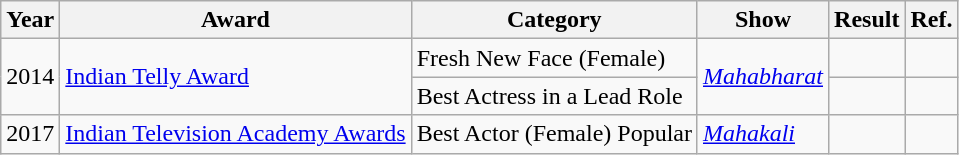<table class="wikitable">
<tr>
<th>Year</th>
<th>Award</th>
<th>Category</th>
<th>Show</th>
<th>Result</th>
<th>Ref.</th>
</tr>
<tr>
<td rowspan="2">2014</td>
<td rowspan="2"><a href='#'>Indian Telly Award</a></td>
<td>Fresh New Face (Female)</td>
<td rowspan="2"><a href='#'><em>Mahabharat</em></a></td>
<td></td>
<td></td>
</tr>
<tr>
<td>Best Actress in a Lead Role</td>
<td></td>
<td></td>
</tr>
<tr>
<td>2017</td>
<td><a href='#'>Indian Television Academy Awards</a></td>
<td>Best Actor (Female) Popular</td>
<td><a href='#'><em>Mahakali</em></a></td>
<td></td>
<td></td>
</tr>
</table>
